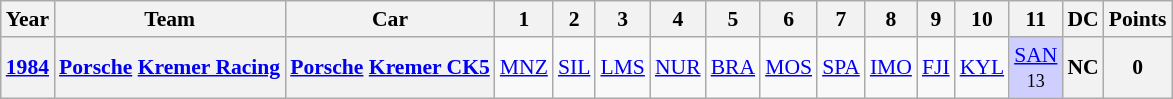<table class="wikitable" style="text-align:center; font-size:90%">
<tr>
<th>Year</th>
<th>Team</th>
<th>Car</th>
<th>1</th>
<th>2</th>
<th>3</th>
<th>4</th>
<th>5</th>
<th>6</th>
<th>7</th>
<th>8</th>
<th>9</th>
<th>10</th>
<th>11</th>
<th>DC</th>
<th>Points</th>
</tr>
<tr>
<th><a href='#'>1984</a></th>
<th> <a href='#'>Porsche</a> <a href='#'>Kremer Racing</a></th>
<th><a href='#'>Porsche</a> <a href='#'>Kremer CK5</a></th>
<td><a href='#'>MNZ</a></td>
<td><a href='#'>SIL</a></td>
<td><a href='#'>LMS</a></td>
<td><a href='#'>NUR</a></td>
<td><a href='#'>BRA</a></td>
<td><a href='#'>MOS</a></td>
<td><a href='#'>SPA</a></td>
<td><a href='#'>IMO</a></td>
<td><a href='#'>FJI</a></td>
<td><a href='#'>KYL</a></td>
<td style="background:#cfcfff;"><a href='#'>SAN</a><br><small>13</small></td>
<th>NC</th>
<th>0</th>
</tr>
</table>
